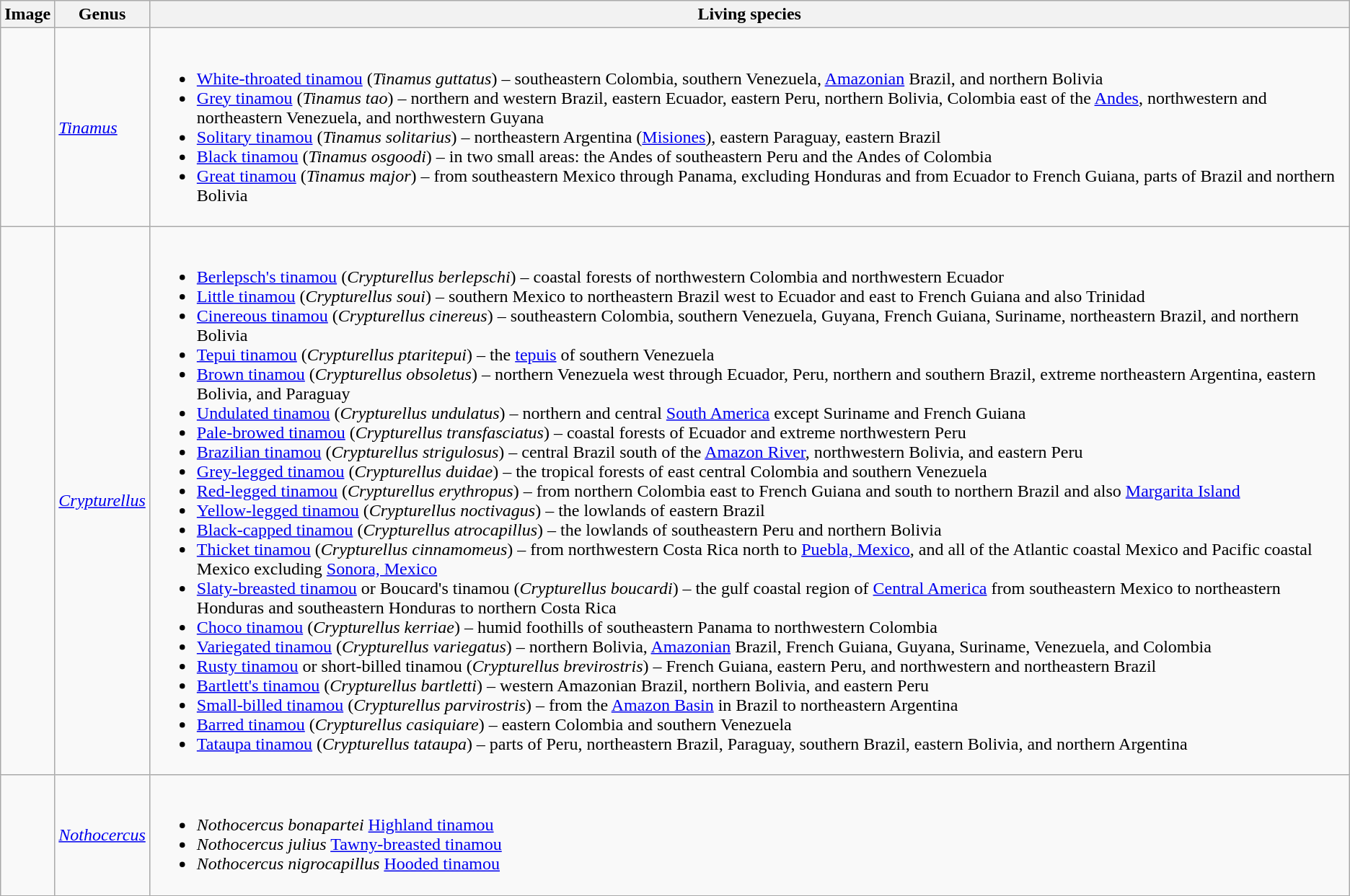<table class="wikitable">
<tr>
<th>Image</th>
<th>Genus</th>
<th>Living species</th>
</tr>
<tr>
<td></td>
<td><em><a href='#'>Tinamus</a></em> </td>
<td><br><ul><li><a href='#'>White-throated tinamou</a> (<em>Tinamus guttatus</em>) – southeastern Colombia, southern Venezuela, <a href='#'>Amazonian</a> Brazil, and northern Bolivia</li><li><a href='#'>Grey tinamou</a> (<em>Tinamus tao</em>) – northern and western Brazil, eastern Ecuador, eastern Peru, northern Bolivia, Colombia east of the <a href='#'>Andes</a>, northwestern and northeastern Venezuela, and northwestern Guyana</li><li><a href='#'>Solitary tinamou</a> (<em>Tinamus solitarius</em>) – northeastern Argentina (<a href='#'>Misiones</a>), eastern Paraguay, eastern Brazil</li><li><a href='#'>Black tinamou</a> (<em>Tinamus osgoodi</em>) – in two small areas: the Andes of southeastern Peru and the Andes of Colombia</li><li><a href='#'>Great tinamou</a> (<em>Tinamus major</em>) – from southeastern Mexico through Panama, excluding Honduras and from Ecuador to French Guiana, parts of Brazil and northern Bolivia</li></ul></td>
</tr>
<tr>
<td></td>
<td><em><a href='#'>Crypturellus</a></em> </td>
<td><br><ul><li><a href='#'>Berlepsch's tinamou</a> (<em>Crypturellus berlepschi</em>) – coastal forests of northwestern Colombia and northwestern Ecuador</li><li><a href='#'>Little tinamou</a> (<em>Crypturellus soui</em>) – southern Mexico to northeastern Brazil west to Ecuador and east to French Guiana and also Trinidad</li><li><a href='#'>Cinereous tinamou</a> (<em>Crypturellus cinereus</em>) – southeastern Colombia, southern Venezuela, Guyana, French Guiana, Suriname, northeastern Brazil, and northern Bolivia</li><li><a href='#'>Tepui tinamou</a> (<em>Crypturellus ptaritepui</em>) – the <a href='#'>tepuis</a> of southern Venezuela</li><li><a href='#'>Brown tinamou</a> (<em>Crypturellus obsoletus</em>) – northern Venezuela west through Ecuador, Peru, northern and southern Brazil, extreme northeastern Argentina, eastern Bolivia, and Paraguay</li><li><a href='#'>Undulated tinamou</a> (<em>Crypturellus undulatus</em>) – northern and central <a href='#'>South America</a> except Suriname and French Guiana</li><li><a href='#'>Pale-browed tinamou</a> (<em>Crypturellus transfasciatus</em>) – coastal forests of Ecuador and extreme northwestern Peru</li><li><a href='#'>Brazilian tinamou</a> (<em>Crypturellus strigulosus</em>) – central Brazil south of the <a href='#'>Amazon River</a>, northwestern Bolivia, and eastern Peru</li><li><a href='#'>Grey-legged tinamou</a> (<em>Crypturellus duidae</em>) – the tropical forests of east central Colombia and southern Venezuela</li><li><a href='#'>Red-legged tinamou</a> (<em>Crypturellus erythropus</em>) – from northern Colombia east to French Guiana and south to northern Brazil and also <a href='#'>Margarita Island</a></li><li><a href='#'>Yellow-legged tinamou</a> (<em>Crypturellus noctivagus</em>) – the lowlands of eastern Brazil</li><li><a href='#'>Black-capped tinamou</a> (<em>Crypturellus atrocapillus</em>) – the lowlands of southeastern Peru and northern Bolivia</li><li><a href='#'>Thicket tinamou</a> (<em>Crypturellus cinnamomeus</em>) – from northwestern Costa Rica north to <a href='#'>Puebla, Mexico</a>, and all of the Atlantic coastal Mexico and Pacific coastal Mexico excluding <a href='#'>Sonora, Mexico</a></li><li><a href='#'>Slaty-breasted tinamou</a> or Boucard's tinamou (<em>Crypturellus boucardi</em>) – the gulf coastal region of <a href='#'>Central America</a> from southeastern Mexico to northeastern Honduras and southeastern Honduras to northern Costa Rica</li><li><a href='#'>Choco tinamou</a> (<em>Crypturellus kerriae</em>) – humid foothills of southeastern Panama to northwestern Colombia</li><li><a href='#'>Variegated tinamou</a> (<em>Crypturellus variegatus</em>) – northern Bolivia, <a href='#'>Amazonian</a> Brazil, French Guiana, Guyana, Suriname, Venezuela, and Colombia</li><li><a href='#'>Rusty tinamou</a> or short-billed tinamou (<em>Crypturellus brevirostris</em>) – French Guiana, eastern Peru, and northwestern and northeastern Brazil</li><li><a href='#'>Bartlett's tinamou</a> (<em>Crypturellus bartletti</em>) – western Amazonian Brazil, northern Bolivia, and eastern Peru</li><li><a href='#'>Small-billed tinamou</a> (<em>Crypturellus parvirostris</em>) – from the <a href='#'>Amazon Basin</a> in Brazil to northeastern Argentina</li><li><a href='#'>Barred tinamou</a> (<em>Crypturellus casiquiare</em>) – eastern Colombia and southern Venezuela</li><li><a href='#'>Tataupa tinamou</a> (<em>Crypturellus tataupa</em>) – parts of Peru, northeastern Brazil, Paraguay, southern Brazil, eastern Bolivia, and northern Argentina</li></ul></td>
</tr>
<tr>
<td></td>
<td><em><a href='#'>Nothocercus</a></em> </td>
<td><br><ul><li><em>Nothocercus bonapartei</em> <a href='#'>Highland tinamou</a></li><li><em>Nothocercus julius</em> <a href='#'>Tawny-breasted tinamou</a></li><li><em>Nothocercus nigrocapillus</em> <a href='#'>Hooded tinamou</a></li></ul></td>
</tr>
<tr>
</tr>
</table>
